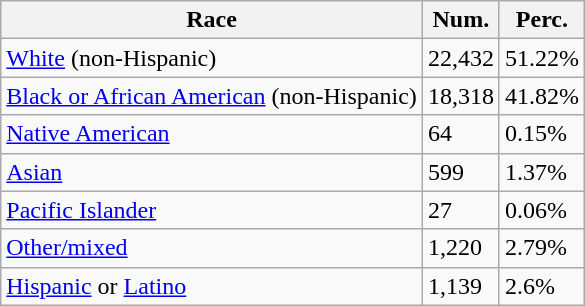<table class="wikitable">
<tr>
<th>Race</th>
<th>Num.</th>
<th>Perc.</th>
</tr>
<tr>
<td><a href='#'>White</a> (non-Hispanic)</td>
<td>22,432</td>
<td>51.22%</td>
</tr>
<tr>
<td><a href='#'>Black or African American</a> (non-Hispanic)</td>
<td>18,318</td>
<td>41.82%</td>
</tr>
<tr>
<td><a href='#'>Native American</a></td>
<td>64</td>
<td>0.15%</td>
</tr>
<tr>
<td><a href='#'>Asian</a></td>
<td>599</td>
<td>1.37%</td>
</tr>
<tr>
<td><a href='#'>Pacific Islander</a></td>
<td>27</td>
<td>0.06%</td>
</tr>
<tr>
<td><a href='#'>Other/mixed</a></td>
<td>1,220</td>
<td>2.79%</td>
</tr>
<tr>
<td><a href='#'>Hispanic</a> or <a href='#'>Latino</a></td>
<td>1,139</td>
<td>2.6%</td>
</tr>
</table>
